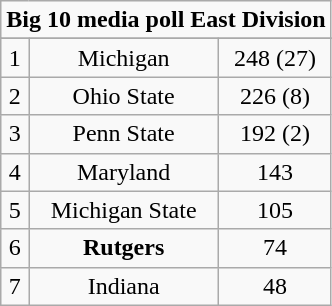<table class="wikitable" style="display: inline-table;">
<tr>
<td align="center" Colspan="3"><strong>Big 10 media poll East Division</strong></td>
</tr>
<tr align="center">
</tr>
<tr align="center">
<td>1</td>
<td>Michigan</td>
<td>248 (27)</td>
</tr>
<tr align="center">
<td>2</td>
<td>Ohio State</td>
<td>226 (8)</td>
</tr>
<tr align="center">
<td>3</td>
<td>Penn State</td>
<td>192 (2)</td>
</tr>
<tr align="center">
<td>4</td>
<td>Maryland</td>
<td>143</td>
</tr>
<tr align="center">
<td>5</td>
<td>Michigan State</td>
<td>105</td>
</tr>
<tr align="center">
<td>6</td>
<td><strong>Rutgers</strong></td>
<td>74</td>
</tr>
<tr align="center">
<td>7</td>
<td>Indiana</td>
<td>48</td>
</tr>
</table>
